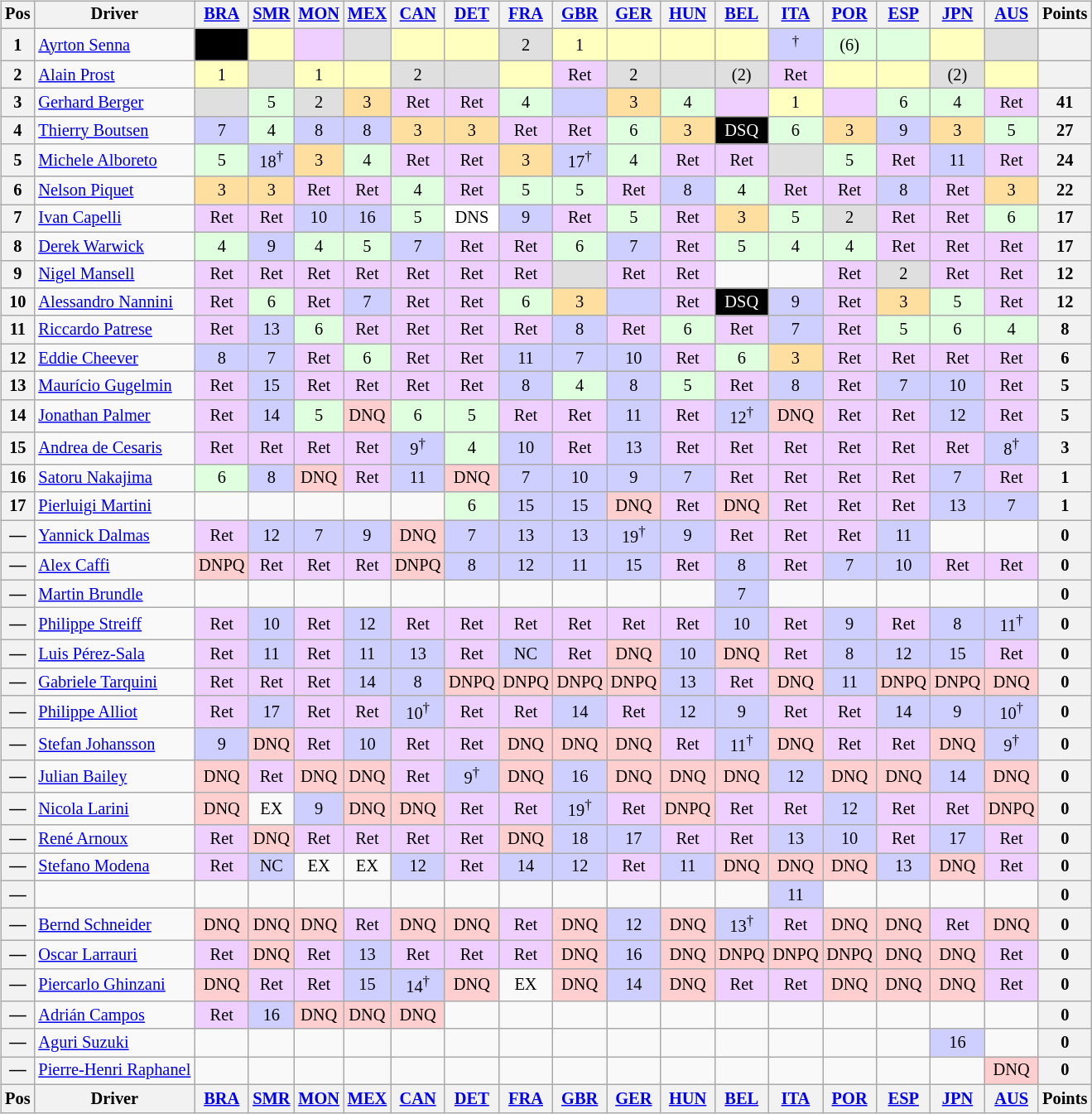<table>
<tr valign="top">
<td><br><table class="wikitable" style="font-size: 85%; text-align:center;">
<tr valign="top">
<th valign="middle">Pos</th>
<th valign="middle">Driver</th>
<th><a href='#'>BRA</a><br></th>
<th><a href='#'>SMR</a><br></th>
<th><a href='#'>MON</a><br></th>
<th><a href='#'>MEX</a><br></th>
<th><a href='#'>CAN</a><br></th>
<th><a href='#'>DET</a><br></th>
<th><a href='#'>FRA</a><br></th>
<th><a href='#'>GBR</a><br></th>
<th><a href='#'>GER</a><br></th>
<th><a href='#'>HUN</a><br></th>
<th><a href='#'>BEL</a><br></th>
<th><a href='#'>ITA</a><br></th>
<th><a href='#'>POR</a><br></th>
<th><a href='#'>ESP</a><br></th>
<th><a href='#'>JPN</a><br></th>
<th><a href='#'>AUS</a><br></th>
<th valign="middle">Points</th>
</tr>
<tr>
<th>1</th>
<td align="left"> <a href='#'>Ayrton Senna</a></td>
<td style="background:#000000; color:white"></td>
<td style="background:#ffffbf;"></td>
<td style="background:#efcfff;"></td>
<td style="background:#dfdfdf;"></td>
<td style="background:#ffffbf;"></td>
<td style="background:#ffffbf;"></td>
<td style="background:#dfdfdf;">2</td>
<td style="background:#ffffbf;">1</td>
<td style="background:#ffffbf;"></td>
<td style="background:#ffffbf;"></td>
<td style="background:#ffffbf;"></td>
<td style="background:#cfcfff;"><sup>†</sup></td>
<td style="background:#dfffdf;">(6)</td>
<td style="background:#dfffdf;"></td>
<td style="background:#ffffbf;"></td>
<td style="background:#dfdfdf;"></td>
<th></th>
</tr>
<tr>
<th>2</th>
<td align="left"> <a href='#'>Alain Prost</a></td>
<td style="background:#ffffbf;">1</td>
<td style="background:#dfdfdf;"></td>
<td style="background:#ffffbf;">1</td>
<td style="background:#ffffbf;"></td>
<td style="background:#dfdfdf;">2</td>
<td style="background:#dfdfdf;"></td>
<td style="background:#ffffbf;"></td>
<td style="background:#efcfff;">Ret</td>
<td style="background:#dfdfdf;">2</td>
<td style="background:#dfdfdf;"></td>
<td style="background:#dfdfdf;">(2)</td>
<td style="background:#efcfff;">Ret</td>
<td style="background:#ffffbf;"></td>
<td style="background:#ffffbf;"></td>
<td style="background:#dfdfdf;">(2)</td>
<td style="background:#ffffbf;"></td>
<th></th>
</tr>
<tr>
<th>3</th>
<td align="left"> <a href='#'>Gerhard Berger</a></td>
<td style="background:#dfdfdf;"></td>
<td style="background:#dfffdf;">5</td>
<td style="background:#dfdfdf;">2</td>
<td style="background:#ffdf9f;">3</td>
<td style="background:#efcfff;">Ret</td>
<td style="background:#efcfff;">Ret</td>
<td style="background:#dfffdf;">4</td>
<td style="background:#cfcfff;"></td>
<td style="background:#ffdf9f;">3</td>
<td style="background:#dfffdf;">4</td>
<td style="background:#efcfff;"></td>
<td style="background:#ffffbf;">1</td>
<td style="background:#efcfff;"></td>
<td style="background:#dfffdf;">6</td>
<td style="background:#dfffdf;">4</td>
<td style="background:#efcfff;">Ret</td>
<th>41</th>
</tr>
<tr>
<th>4</th>
<td align="left"> <a href='#'>Thierry Boutsen</a></td>
<td style="background:#cfcfff;">7</td>
<td style="background:#dfffdf;">4</td>
<td style="background:#cfcfff;">8</td>
<td style="background:#cfcfff;">8</td>
<td style="background:#ffdf9f;">3</td>
<td style="background:#ffdf9f;">3</td>
<td style="background:#efcfff;">Ret</td>
<td style="background:#efcfff;">Ret</td>
<td style="background:#dfffdf;">6</td>
<td style="background:#ffdf9f;">3</td>
<td style="background:#000000; color:white">DSQ</td>
<td style="background:#dfffdf;">6</td>
<td style="background:#ffdf9f;">3</td>
<td style="background:#cfcfff;">9</td>
<td style="background:#ffdf9f;">3</td>
<td style="background:#dfffdf;">5</td>
<th>27</th>
</tr>
<tr>
<th>5</th>
<td align="left"> <a href='#'>Michele Alboreto</a></td>
<td style="background:#dfffdf;">5</td>
<td style="background:#cfcfff;">18<sup>†</sup></td>
<td style="background:#ffdf9f;">3</td>
<td style="background:#dfffdf;">4</td>
<td style="background:#efcfff;">Ret</td>
<td style="background:#efcfff;">Ret</td>
<td style="background:#ffdf9f;">3</td>
<td style="background:#cfcfff;">17<sup>†</sup></td>
<td style="background:#dfffdf;">4</td>
<td style="background:#efcfff;">Ret</td>
<td style="background:#efcfff;">Ret</td>
<td style="background:#dfdfdf;"></td>
<td style="background:#dfffdf;">5</td>
<td style="background:#efcfff;">Ret</td>
<td style="background:#cfcfff;">11</td>
<td style="background:#efcfff;">Ret</td>
<th>24</th>
</tr>
<tr>
<th>6</th>
<td align="left"> <a href='#'>Nelson Piquet</a></td>
<td style="background:#ffdf9f;">3</td>
<td style="background:#ffdf9f;">3</td>
<td style="background:#efcfff;">Ret</td>
<td style="background:#efcfff;">Ret</td>
<td style="background:#dfffdf;">4</td>
<td style="background:#efcfff;">Ret</td>
<td style="background:#dfffdf;">5</td>
<td style="background:#dfffdf;">5</td>
<td style="background:#efcfff;">Ret</td>
<td style="background:#cfcfff;">8</td>
<td style="background:#dfffdf;">4</td>
<td style="background:#efcfff;">Ret</td>
<td style="background:#efcfff;">Ret</td>
<td style="background:#cfcfff;">8</td>
<td style="background:#efcfff;">Ret</td>
<td style="background:#ffdf9f;">3</td>
<th>22</th>
</tr>
<tr>
<th>7</th>
<td align="left"> <a href='#'>Ivan Capelli</a></td>
<td style="background:#efcfff;">Ret</td>
<td style="background:#efcfff;">Ret</td>
<td style="background:#cfcfff;">10</td>
<td style="background:#cfcfff;">16</td>
<td style="background:#dfffdf;">5</td>
<td style="background:#ffffff;">DNS</td>
<td style="background:#cfcfff;">9</td>
<td style="background:#efcfff;">Ret</td>
<td style="background:#dfffdf;">5</td>
<td style="background:#efcfff;">Ret</td>
<td style="background:#ffdf9f;">3</td>
<td style="background:#dfffdf;">5</td>
<td style="background:#dfdfdf;">2</td>
<td style="background:#efcfff;">Ret</td>
<td style="background:#efcfff;">Ret</td>
<td style="background:#dfffdf;">6</td>
<th>17</th>
</tr>
<tr>
<th>8</th>
<td align="left"> <a href='#'>Derek Warwick</a></td>
<td style="background:#dfffdf;">4</td>
<td style="background:#cfcfff;">9</td>
<td style="background:#dfffdf;">4</td>
<td style="background:#dfffdf;">5</td>
<td style="background:#cfcfff;">7</td>
<td style="background:#efcfff;">Ret</td>
<td style="background:#efcfff;">Ret</td>
<td style="background:#dfffdf;">6</td>
<td style="background:#cfcfff;">7</td>
<td style="background:#efcfff;">Ret</td>
<td style="background:#dfffdf;">5</td>
<td style="background:#dfffdf;">4</td>
<td style="background:#dfffdf;">4</td>
<td style="background:#efcfff;">Ret</td>
<td style="background:#efcfff;">Ret</td>
<td style="background:#efcfff;">Ret</td>
<th>17</th>
</tr>
<tr>
<th>9</th>
<td align="left"> <a href='#'>Nigel Mansell</a></td>
<td style="background:#efcfff;">Ret</td>
<td style="background:#efcfff;">Ret</td>
<td style="background:#efcfff;">Ret</td>
<td style="background:#efcfff;">Ret</td>
<td style="background:#efcfff;">Ret</td>
<td style="background:#efcfff;">Ret</td>
<td style="background:#efcfff;">Ret</td>
<td style="background:#dfdfdf;"></td>
<td style="background:#efcfff;">Ret</td>
<td style="background:#efcfff;">Ret</td>
<td></td>
<td></td>
<td style="background:#efcfff;">Ret</td>
<td style="background:#dfdfdf;">2</td>
<td style="background:#efcfff;">Ret</td>
<td style="background:#efcfff;">Ret</td>
<th>12</th>
</tr>
<tr>
<th>10</th>
<td align="left"> <a href='#'>Alessandro Nannini</a></td>
<td style="background:#efcfff;">Ret</td>
<td style="background:#dfffdf;">6</td>
<td style="background:#efcfff;">Ret</td>
<td style="background:#cfcfff;">7</td>
<td style="background:#efcfff;">Ret</td>
<td style="background:#efcfff;">Ret</td>
<td style="background:#dfffdf;">6</td>
<td style="background:#ffdf9f;">3</td>
<td style="background:#cfcfff;"></td>
<td style="background:#efcfff;">Ret</td>
<td style="background:#000000; color:white">DSQ</td>
<td style="background:#cfcfff;">9</td>
<td style="background:#efcfff;">Ret</td>
<td style="background:#ffdf9f;">3</td>
<td style="background:#dfffdf;">5</td>
<td style="background:#efcfff;">Ret</td>
<th>12</th>
</tr>
<tr>
<th>11</th>
<td align="left"> <a href='#'>Riccardo Patrese</a></td>
<td style="background:#efcfff;">Ret</td>
<td style="background:#cfcfff;">13</td>
<td style="background:#dfffdf;">6</td>
<td style="background:#efcfff;">Ret</td>
<td style="background:#efcfff;">Ret</td>
<td style="background:#efcfff;">Ret</td>
<td style="background:#efcfff;">Ret</td>
<td style="background:#cfcfff;">8</td>
<td style="background:#efcfff;">Ret</td>
<td style="background:#dfffdf;">6</td>
<td style="background:#efcfff;">Ret</td>
<td style="background:#cfcfff;">7</td>
<td style="background:#efcfff;">Ret</td>
<td style="background:#dfffdf;">5</td>
<td style="background:#dfffdf;">6</td>
<td style="background:#dfffdf;">4</td>
<th>8</th>
</tr>
<tr>
<th>12</th>
<td align="left"> <a href='#'>Eddie Cheever</a></td>
<td style="background:#cfcfff;">8</td>
<td style="background:#cfcfff;">7</td>
<td style="background:#efcfff;">Ret</td>
<td style="background:#dfffdf;">6</td>
<td style="background:#efcfff;">Ret</td>
<td style="background:#efcfff;">Ret</td>
<td style="background:#cfcfff;">11</td>
<td style="background:#cfcfff;">7</td>
<td style="background:#cfcfff;">10</td>
<td style="background:#efcfff;">Ret</td>
<td style="background:#dfffdf;">6</td>
<td style="background:#ffdf9f;">3</td>
<td style="background:#efcfff;">Ret</td>
<td style="background:#efcfff;">Ret</td>
<td style="background:#efcfff;">Ret</td>
<td style="background:#efcfff;">Ret</td>
<th>6</th>
</tr>
<tr>
<th>13</th>
<td align="left"> <a href='#'>Maurício Gugelmin</a></td>
<td style="background:#efcfff;">Ret</td>
<td style="background:#cfcfff;">15</td>
<td style="background:#efcfff;">Ret</td>
<td style="background:#efcfff;">Ret</td>
<td style="background:#efcfff;">Ret</td>
<td style="background:#efcfff;">Ret</td>
<td style="background:#cfcfff;">8</td>
<td style="background:#dfffdf;">4</td>
<td style="background:#cfcfff;">8</td>
<td style="background:#dfffdf;">5</td>
<td style="background:#efcfff;">Ret</td>
<td style="background:#cfcfff;">8</td>
<td style="background:#efcfff;">Ret</td>
<td style="background:#cfcfff;">7</td>
<td style="background:#cfcfff;">10</td>
<td style="background:#efcfff;">Ret</td>
<th>5</th>
</tr>
<tr>
<th>14</th>
<td align="left"> <a href='#'>Jonathan Palmer</a></td>
<td style="background:#efcfff;">Ret</td>
<td style="background:#cfcfff;">14</td>
<td style="background:#dfffdf;">5</td>
<td style="background:#ffcfcf;">DNQ</td>
<td style="background:#dfffdf;">6</td>
<td style="background:#dfffdf;">5</td>
<td style="background:#efcfff;">Ret</td>
<td style="background:#efcfff;">Ret</td>
<td style="background:#cfcfff;">11</td>
<td style="background:#efcfff;">Ret</td>
<td style="background:#cfcfff;">12<sup>†</sup></td>
<td style="background:#ffcfcf;">DNQ</td>
<td style="background:#efcfff;">Ret</td>
<td style="background:#efcfff;">Ret</td>
<td style="background:#cfcfff;">12</td>
<td style="background:#efcfff;">Ret</td>
<th>5</th>
</tr>
<tr>
<th>15</th>
<td align="left"> <a href='#'>Andrea de Cesaris</a></td>
<td style="background:#efcfff;">Ret</td>
<td style="background:#efcfff;">Ret</td>
<td style="background:#efcfff;">Ret</td>
<td style="background:#efcfff;">Ret</td>
<td style="background:#cfcfff;">9<sup>†</sup></td>
<td style="background:#dfffdf;">4</td>
<td style="background:#cfcfff;">10</td>
<td style="background:#efcfff;">Ret</td>
<td style="background:#cfcfff;">13</td>
<td style="background:#efcfff;">Ret</td>
<td style="background:#efcfff;">Ret</td>
<td style="background:#efcfff;">Ret</td>
<td style="background:#efcfff;">Ret</td>
<td style="background:#efcfff;">Ret</td>
<td style="background:#efcfff;">Ret</td>
<td style="background:#cfcfff;">8<sup>†</sup></td>
<th>3</th>
</tr>
<tr>
<th>16</th>
<td align="left"> <a href='#'>Satoru Nakajima</a></td>
<td style="background:#dfffdf;">6</td>
<td style="background:#cfcfff;">8</td>
<td style="background:#ffcfcf;">DNQ</td>
<td style="background:#efcfff;">Ret</td>
<td style="background:#cfcfff;">11</td>
<td style="background:#ffcfcf;">DNQ</td>
<td style="background:#cfcfff;">7</td>
<td style="background:#cfcfff;">10</td>
<td style="background:#cfcfff;">9</td>
<td style="background:#cfcfff;">7</td>
<td style="background:#efcfff;">Ret</td>
<td style="background:#efcfff;">Ret</td>
<td style="background:#efcfff;">Ret</td>
<td style="background:#efcfff;">Ret</td>
<td style="background:#cfcfff;">7</td>
<td style="background:#efcfff;">Ret</td>
<th>1</th>
</tr>
<tr>
<th>17</th>
<td align="left"> <a href='#'>Pierluigi Martini</a></td>
<td></td>
<td></td>
<td></td>
<td></td>
<td></td>
<td style="background:#dfffdf;">6</td>
<td style="background:#cfcfff;">15</td>
<td style="background:#cfcfff;">15</td>
<td style="background:#ffcfcf;">DNQ</td>
<td style="background:#efcfff;">Ret</td>
<td style="background:#ffcfcf;">DNQ</td>
<td style="background:#efcfff;">Ret</td>
<td style="background:#efcfff;">Ret</td>
<td style="background:#efcfff;">Ret</td>
<td style="background:#cfcfff;">13</td>
<td style="background:#cfcfff;">7</td>
<th>1</th>
</tr>
<tr>
<th>—</th>
<td align="left"> <a href='#'>Yannick Dalmas</a></td>
<td style="background:#efcfff;">Ret</td>
<td style="background:#cfcfff;">12</td>
<td style="background:#cfcfff;">7</td>
<td style="background:#cfcfff;">9</td>
<td style="background:#ffcfcf;">DNQ</td>
<td style="background:#cfcfff;">7</td>
<td style="background:#cfcfff;">13</td>
<td style="background:#cfcfff;">13</td>
<td style="background:#cfcfff;">19<sup>†</sup></td>
<td style="background:#cfcfff;">9</td>
<td style="background:#efcfff;">Ret</td>
<td style="background:#efcfff;">Ret</td>
<td style="background:#efcfff;">Ret</td>
<td style="background:#cfcfff;">11</td>
<td></td>
<td></td>
<th>0</th>
</tr>
<tr>
<th>—</th>
<td align="left"> <a href='#'>Alex Caffi</a></td>
<td style="background:#ffcfcf;">DNPQ</td>
<td style="background:#efcfff;">Ret</td>
<td style="background:#efcfff;">Ret</td>
<td style="background:#efcfff;">Ret</td>
<td style="background:#ffcfcf;">DNPQ</td>
<td style="background:#cfcfff;">8</td>
<td style="background:#cfcfff;">12</td>
<td style="background:#cfcfff;">11</td>
<td style="background:#cfcfff;">15</td>
<td style="background:#efcfff;">Ret</td>
<td style="background:#cfcfff;">8</td>
<td style="background:#efcfff;">Ret</td>
<td style="background:#cfcfff;">7</td>
<td style="background:#cfcfff;">10</td>
<td style="background:#efcfff;">Ret</td>
<td style="background:#efcfff;">Ret</td>
<th>0</th>
</tr>
<tr>
<th>—</th>
<td align="left"> <a href='#'>Martin Brundle</a></td>
<td></td>
<td></td>
<td></td>
<td></td>
<td></td>
<td></td>
<td></td>
<td></td>
<td></td>
<td></td>
<td style="background:#cfcfff;">7</td>
<td></td>
<td></td>
<td></td>
<td></td>
<td></td>
<th>0</th>
</tr>
<tr>
<th>—</th>
<td align="left"> <a href='#'>Philippe Streiff</a></td>
<td style="background:#efcfff;">Ret</td>
<td style="background:#cfcfff;">10</td>
<td style="background:#efcfff;">Ret</td>
<td style="background:#cfcfff;">12</td>
<td style="background:#efcfff;">Ret</td>
<td style="background:#efcfff;">Ret</td>
<td style="background:#efcfff;">Ret</td>
<td style="background:#efcfff;">Ret</td>
<td style="background:#efcfff;">Ret</td>
<td style="background:#efcfff;">Ret</td>
<td style="background:#cfcfff;">10</td>
<td style="background:#efcfff;">Ret</td>
<td style="background:#cfcfff;">9</td>
<td style="background:#efcfff;">Ret</td>
<td style="background:#cfcfff;">8</td>
<td style="background:#cfcfff;">11<sup>†</sup></td>
<th>0</th>
</tr>
<tr>
<th>—</th>
<td align="left"> <a href='#'>Luis Pérez-Sala</a></td>
<td style="background:#efcfff;">Ret</td>
<td style="background:#cfcfff;">11</td>
<td style="background:#efcfff;">Ret</td>
<td style="background:#cfcfff;">11</td>
<td style="background:#cfcfff;">13</td>
<td style="background:#efcfff;">Ret</td>
<td style="background:#cfcfff;">NC</td>
<td style="background:#efcfff;">Ret</td>
<td style="background:#ffcfcf;">DNQ</td>
<td style="background:#cfcfff;">10</td>
<td style="background:#ffcfcf;">DNQ</td>
<td style="background:#efcfff;">Ret</td>
<td style="background:#cfcfff;">8</td>
<td style="background:#cfcfff;">12</td>
<td style="background:#cfcfff;">15</td>
<td style="background:#efcfff;">Ret</td>
<th>0</th>
</tr>
<tr>
<th>—</th>
<td align="left"> <a href='#'>Gabriele Tarquini</a></td>
<td style="background:#efcfff;">Ret</td>
<td style="background:#efcfff;">Ret</td>
<td style="background:#efcfff;">Ret</td>
<td style="background:#cfcfff;">14</td>
<td style="background:#cfcfff;">8</td>
<td style="background:#ffcfcf;">DNPQ</td>
<td style="background:#ffcfcf;">DNPQ</td>
<td style="background:#ffcfcf;">DNPQ</td>
<td style="background:#ffcfcf;">DNPQ</td>
<td style="background:#cfcfff;">13</td>
<td style="background:#efcfff;">Ret</td>
<td style="background:#ffcfcf;">DNQ</td>
<td style="background:#cfcfff;">11</td>
<td style="background:#ffcfcf;">DNPQ</td>
<td style="background:#ffcfcf;">DNPQ</td>
<td style="background:#ffcfcf;">DNQ</td>
<th>0</th>
</tr>
<tr>
<th>—</th>
<td align="left"> <a href='#'>Philippe Alliot</a></td>
<td style="background:#efcfff;">Ret</td>
<td style="background:#cfcfff;">17</td>
<td style="background:#efcfff;">Ret</td>
<td style="background:#efcfff;">Ret</td>
<td style="background:#cfcfff;">10<sup>†</sup></td>
<td style="background:#efcfff;">Ret</td>
<td style="background:#efcfff;">Ret</td>
<td style="background:#cfcfff;">14</td>
<td style="background:#efcfff;">Ret</td>
<td style="background:#cfcfff;">12</td>
<td style="background:#cfcfff;">9</td>
<td style="background:#efcfff;">Ret</td>
<td style="background:#efcfff;">Ret</td>
<td style="background:#cfcfff;">14</td>
<td style="background:#cfcfff;">9</td>
<td style="background:#cfcfff;">10<sup>†</sup></td>
<th>0</th>
</tr>
<tr>
<th>—</th>
<td align="left"> <a href='#'>Stefan Johansson</a></td>
<td style="background:#cfcfff;">9</td>
<td style="background:#ffcfcf;">DNQ</td>
<td style="background:#efcfff;">Ret</td>
<td style="background:#cfcfff;">10</td>
<td style="background:#efcfff;">Ret</td>
<td style="background:#efcfff;">Ret</td>
<td style="background:#ffcfcf;">DNQ</td>
<td style="background:#ffcfcf;">DNQ</td>
<td style="background:#ffcfcf;">DNQ</td>
<td style="background:#efcfff;">Ret</td>
<td style="background:#cfcfff;">11<sup>†</sup></td>
<td style="background:#ffcfcf;">DNQ</td>
<td style="background:#efcfff;">Ret</td>
<td style="background:#efcfff;">Ret</td>
<td style="background:#ffcfcf;">DNQ</td>
<td style="background:#cfcfff;">9<sup>†</sup></td>
<th>0</th>
</tr>
<tr>
<th>—</th>
<td align="left"> <a href='#'>Julian Bailey</a></td>
<td style="background:#ffcfcf;">DNQ</td>
<td style="background:#efcfff;">Ret</td>
<td style="background:#ffcfcf;">DNQ</td>
<td style="background:#ffcfcf;">DNQ</td>
<td style="background:#efcfff;">Ret</td>
<td style="background:#cfcfff;">9<sup>†</sup></td>
<td style="background:#ffcfcf;">DNQ</td>
<td style="background:#cfcfff;">16</td>
<td style="background:#ffcfcf;">DNQ</td>
<td style="background:#ffcfcf;">DNQ</td>
<td style="background:#ffcfcf;">DNQ</td>
<td style="background:#cfcfff;">12</td>
<td style="background:#ffcfcf;">DNQ</td>
<td style="background:#ffcfcf;">DNQ</td>
<td style="background:#cfcfff;">14</td>
<td style="background:#ffcfcf;">DNQ</td>
<th>0</th>
</tr>
<tr>
<th>—</th>
<td align="left"> <a href='#'>Nicola Larini</a></td>
<td style="background:#ffcfcf;">DNQ</td>
<td>EX</td>
<td style="background:#cfcfff;">9</td>
<td style="background:#ffcfcf;">DNQ</td>
<td style="background:#ffcfcf;">DNQ</td>
<td style="background:#efcfff;">Ret</td>
<td style="background:#efcfff;">Ret</td>
<td style="background:#cfcfff;">19<sup>†</sup></td>
<td style="background:#efcfff;">Ret</td>
<td style="background:#ffcfcf;">DNPQ</td>
<td style="background:#efcfff;">Ret</td>
<td style="background:#efcfff;">Ret</td>
<td style="background:#cfcfff;">12</td>
<td style="background:#efcfff;">Ret</td>
<td style="background:#efcfff;">Ret</td>
<td style="background:#ffcfcf;">DNPQ</td>
<th>0</th>
</tr>
<tr>
<th>—</th>
<td align="left"> <a href='#'>René Arnoux</a></td>
<td style="background:#efcfff;">Ret</td>
<td style="background:#ffcfcf;">DNQ</td>
<td style="background:#efcfff;">Ret</td>
<td style="background:#efcfff;">Ret</td>
<td style="background:#efcfff;">Ret</td>
<td style="background:#efcfff;">Ret</td>
<td style="background:#ffcfcf;">DNQ</td>
<td style="background:#cfcfff;">18</td>
<td style="background:#cfcfff;">17</td>
<td style="background:#efcfff;">Ret</td>
<td style="background:#efcfff;">Ret</td>
<td style="background:#cfcfff;">13</td>
<td style="background:#cfcfff;">10</td>
<td style="background:#efcfff;">Ret</td>
<td style="background:#cfcfff;">17</td>
<td style="background:#efcfff;">Ret</td>
<th>0</th>
</tr>
<tr>
<th>—</th>
<td align="left"> <a href='#'>Stefano Modena</a></td>
<td style="background:#efcfff;">Ret</td>
<td style="background:#cfcfff;">NC</td>
<td>EX</td>
<td>EX</td>
<td style="background:#cfcfff;">12</td>
<td style="background:#efcfff;">Ret</td>
<td style="background:#cfcfff;">14</td>
<td style="background:#cfcfff;">12</td>
<td style="background:#efcfff;">Ret</td>
<td style="background:#cfcfff;">11</td>
<td style="background:#ffcfcf;">DNQ</td>
<td style="background:#ffcfcf;">DNQ</td>
<td style="background:#ffcfcf;">DNQ</td>
<td style="background:#cfcfff;">13</td>
<td style="background:#ffcfcf;">DNQ</td>
<td style="background:#efcfff;">Ret</td>
<th>0</th>
</tr>
<tr>
<th>—</th>
<td align="left"></td>
<td></td>
<td></td>
<td></td>
<td></td>
<td></td>
<td></td>
<td></td>
<td></td>
<td></td>
<td></td>
<td></td>
<td style="background:#cfcfff;">11</td>
<td></td>
<td></td>
<td></td>
<td></td>
<th>0</th>
</tr>
<tr>
<th>—</th>
<td align="left"> <a href='#'>Bernd Schneider</a></td>
<td style="background:#ffcfcf;">DNQ</td>
<td style="background:#ffcfcf;">DNQ</td>
<td style="background:#ffcfcf;">DNQ</td>
<td style="background:#efcfff;">Ret</td>
<td style="background:#ffcfcf;">DNQ</td>
<td style="background:#ffcfcf;">DNQ</td>
<td style="background:#efcfff;">Ret</td>
<td style="background:#ffcfcf;">DNQ</td>
<td style="background:#cfcfff;">12</td>
<td style="background:#ffcfcf;">DNQ</td>
<td style="background:#cfcfff;">13<sup>†</sup></td>
<td style="background:#efcfff;">Ret</td>
<td style="background:#ffcfcf;">DNQ</td>
<td style="background:#ffcfcf;">DNQ</td>
<td style="background:#efcfff;">Ret</td>
<td style="background:#ffcfcf;">DNQ</td>
<th>0</th>
</tr>
<tr>
<th>—</th>
<td align="left"> <a href='#'>Oscar Larrauri</a></td>
<td style="background:#efcfff;">Ret</td>
<td style="background:#ffcfcf;">DNQ</td>
<td style="background:#efcfff;">Ret</td>
<td style="background:#cfcfff;">13</td>
<td style="background:#efcfff;">Ret</td>
<td style="background:#efcfff;">Ret</td>
<td style="background:#efcfff;">Ret</td>
<td style="background:#ffcfcf;">DNQ</td>
<td style="background:#cfcfff;">16</td>
<td style="background:#ffcfcf;">DNQ</td>
<td style="background:#ffcfcf;">DNPQ</td>
<td style="background:#ffcfcf;">DNPQ</td>
<td style="background:#ffcfcf;">DNPQ</td>
<td style="background:#ffcfcf;">DNQ</td>
<td style="background:#ffcfcf;">DNQ</td>
<td style="background:#efcfff;">Ret</td>
<th>0</th>
</tr>
<tr>
<th>—</th>
<td align="left"> <a href='#'>Piercarlo Ghinzani</a></td>
<td style="background:#ffcfcf;">DNQ</td>
<td style="background:#efcfff;">Ret</td>
<td style="background:#efcfff;">Ret</td>
<td style="background:#cfcfff;">15</td>
<td style="background:#cfcfff;">14<sup>†</sup></td>
<td style="background:#ffcfcf;">DNQ</td>
<td>EX</td>
<td style="background:#ffcfcf;">DNQ</td>
<td style="background:#cfcfff;">14</td>
<td style="background:#ffcfcf;">DNQ</td>
<td style="background:#efcfff;">Ret</td>
<td style="background:#efcfff;">Ret</td>
<td style="background:#ffcfcf;">DNQ</td>
<td style="background:#ffcfcf;">DNQ</td>
<td style="background:#ffcfcf;">DNQ</td>
<td style="background:#efcfff;">Ret</td>
<th>0</th>
</tr>
<tr>
<th>—</th>
<td align="left"> <a href='#'>Adrián Campos</a></td>
<td style="background:#efcfff;">Ret</td>
<td style="background:#cfcfff;">16</td>
<td style="background:#ffcfcf;">DNQ</td>
<td style="background:#ffcfcf;">DNQ</td>
<td style="background:#ffcfcf;">DNQ</td>
<td></td>
<td></td>
<td></td>
<td></td>
<td></td>
<td></td>
<td></td>
<td></td>
<td></td>
<td></td>
<td></td>
<th>0</th>
</tr>
<tr>
<th>—</th>
<td align="left"> <a href='#'>Aguri Suzuki</a></td>
<td></td>
<td></td>
<td></td>
<td></td>
<td></td>
<td></td>
<td></td>
<td></td>
<td></td>
<td></td>
<td></td>
<td></td>
<td></td>
<td></td>
<td style="background:#cfcfff;">16</td>
<td></td>
<th>0</th>
</tr>
<tr>
<th>—</th>
<td align="left" nowrap> <a href='#'>Pierre-Henri Raphanel</a></td>
<td></td>
<td></td>
<td></td>
<td></td>
<td></td>
<td></td>
<td></td>
<td></td>
<td></td>
<td></td>
<td></td>
<td></td>
<td></td>
<td></td>
<td></td>
<td style="background:#ffcfcf;">DNQ</td>
<th>0</th>
</tr>
<tr valign="top">
<th valign="middle">Pos</th>
<th valign="middle">Driver</th>
<th><a href='#'>BRA</a><br></th>
<th><a href='#'>SMR</a><br></th>
<th><a href='#'>MON</a><br></th>
<th><a href='#'>MEX</a><br></th>
<th><a href='#'>CAN</a><br></th>
<th><a href='#'>DET</a><br></th>
<th><a href='#'>FRA</a><br></th>
<th><a href='#'>GBR</a><br></th>
<th><a href='#'>GER</a><br></th>
<th><a href='#'>HUN</a><br></th>
<th><a href='#'>BEL</a><br></th>
<th><a href='#'>ITA</a><br></th>
<th><a href='#'>POR</a><br></th>
<th><a href='#'>ESP</a><br></th>
<th><a href='#'>JPN</a><br></th>
<th><a href='#'>AUS</a><br></th>
<th valign="middle">Points</th>
</tr>
</table>
</td>
<td><br>
<br></td>
</tr>
</table>
